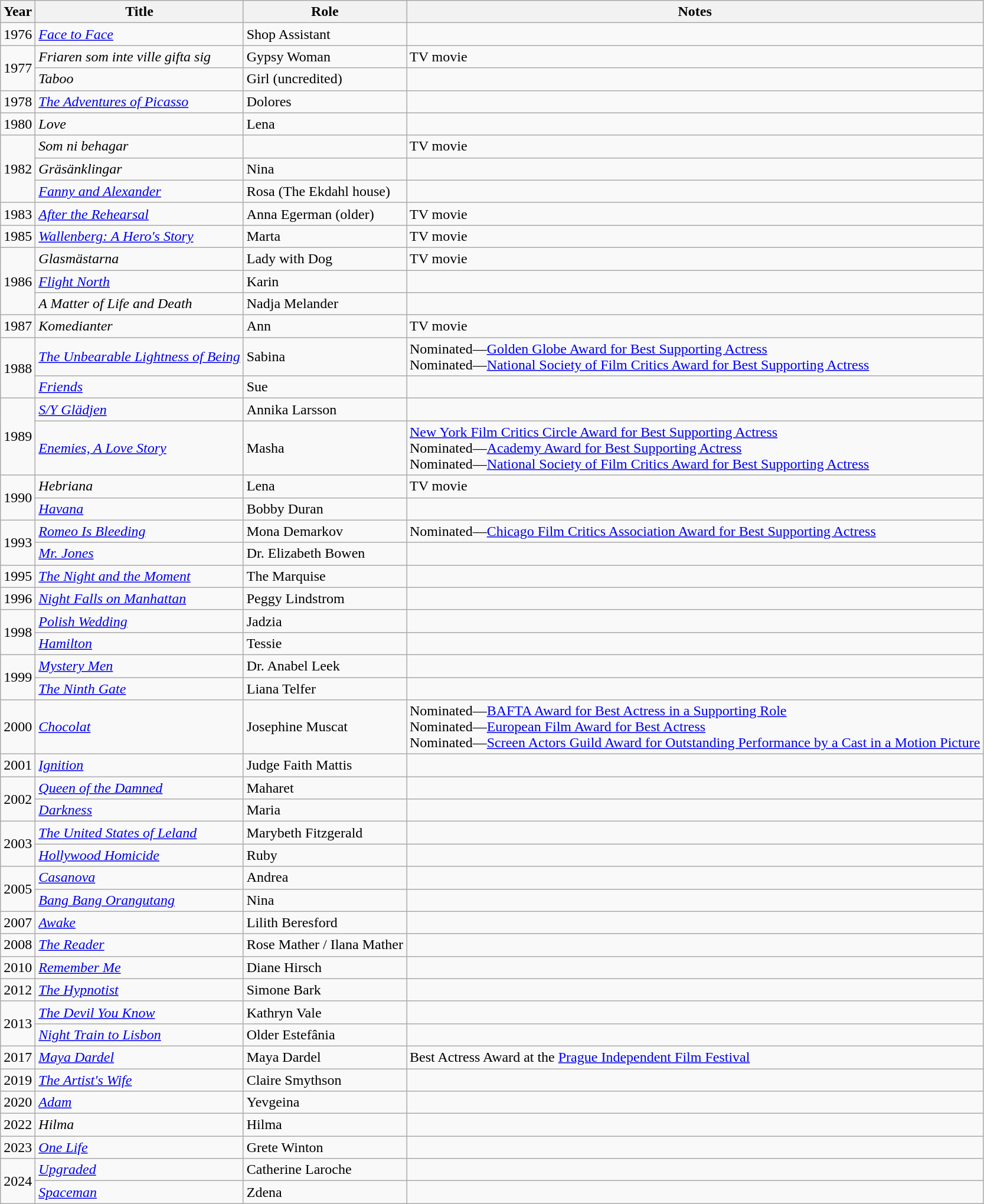<table class="wikitable sortable">
<tr>
<th>Year</th>
<th>Title</th>
<th>Role</th>
<th class="unsortable">Notes</th>
</tr>
<tr>
<td>1976</td>
<td><em><a href='#'>Face to Face</a></em></td>
<td>Shop Assistant</td>
<td></td>
</tr>
<tr>
<td rowspan="2">1977</td>
<td><em>Friaren som inte ville gifta sig</em></td>
<td>Gypsy Woman</td>
<td>TV movie</td>
</tr>
<tr>
<td><em>Taboo</em></td>
<td>Girl (uncredited)</td>
<td></td>
</tr>
<tr>
<td>1978</td>
<td><em><a href='#'>The Adventures of Picasso</a></em></td>
<td>Dolores</td>
<td></td>
</tr>
<tr>
<td>1980</td>
<td><em>Love</em></td>
<td>Lena</td>
<td></td>
</tr>
<tr>
<td rowspan="3">1982</td>
<td><em>Som ni behagar</em></td>
<td></td>
<td>TV movie</td>
</tr>
<tr>
<td><em>Gräsänklingar</em></td>
<td>Nina</td>
<td></td>
</tr>
<tr>
<td><em><a href='#'>Fanny and Alexander</a></em></td>
<td>Rosa (The Ekdahl house)</td>
<td></td>
</tr>
<tr>
<td>1983</td>
<td><em><a href='#'>After the Rehearsal</a></em></td>
<td>Anna Egerman (older)</td>
<td>TV movie</td>
</tr>
<tr>
<td>1985</td>
<td><em><a href='#'>Wallenberg: A Hero's Story</a></em></td>
<td>Marta</td>
<td>TV movie</td>
</tr>
<tr>
<td rowspan="3">1986</td>
<td><em>Glasmästarna</em></td>
<td>Lady with Dog</td>
<td>TV movie</td>
</tr>
<tr>
<td><em><a href='#'>Flight North</a></em></td>
<td>Karin</td>
<td></td>
</tr>
<tr>
<td><em>A Matter of Life and Death</em></td>
<td>Nadja Melander</td>
<td></td>
</tr>
<tr>
<td>1987</td>
<td><em>Komedianter</em></td>
<td>Ann</td>
<td>TV movie</td>
</tr>
<tr>
<td rowspan="2">1988</td>
<td><em><a href='#'>The Unbearable Lightness of Being</a></em></td>
<td>Sabina</td>
<td>Nominated—<a href='#'>Golden Globe Award for Best Supporting Actress</a><br>Nominated—<a href='#'>National Society of Film Critics Award for Best Supporting Actress</a></td>
</tr>
<tr>
<td><em><a href='#'>Friends</a></em></td>
<td>Sue</td>
<td></td>
</tr>
<tr>
<td rowspan="2">1989</td>
<td><em><a href='#'>S/Y Glädjen</a></em></td>
<td>Annika Larsson</td>
<td></td>
</tr>
<tr>
<td><em><a href='#'>Enemies, A Love Story</a></em></td>
<td>Masha</td>
<td><a href='#'>New York Film Critics Circle Award for Best Supporting Actress</a><br>Nominated—<a href='#'>Academy Award for Best Supporting Actress</a><br>Nominated—<a href='#'>National Society of Film Critics Award for Best Supporting Actress</a></td>
</tr>
<tr>
<td rowspan="2">1990</td>
<td><em>Hebriana</em></td>
<td>Lena</td>
<td>TV movie</td>
</tr>
<tr>
<td><em><a href='#'>Havana</a></em></td>
<td>Bobby Duran</td>
<td></td>
</tr>
<tr>
<td rowspan="2">1993</td>
<td><em><a href='#'>Romeo Is Bleeding</a></em></td>
<td>Mona Demarkov</td>
<td>Nominated—<a href='#'>Chicago Film Critics Association Award for Best Supporting Actress</a></td>
</tr>
<tr>
<td><em><a href='#'>Mr. Jones</a></em></td>
<td>Dr. Elizabeth Bowen</td>
<td></td>
</tr>
<tr>
<td>1995</td>
<td><em><a href='#'>The Night and the Moment</a></em></td>
<td>The Marquise</td>
<td></td>
</tr>
<tr>
<td>1996</td>
<td><em><a href='#'>Night Falls on Manhattan</a></em></td>
<td>Peggy Lindstrom</td>
<td></td>
</tr>
<tr>
<td rowspan="2">1998</td>
<td><em><a href='#'>Polish Wedding</a></em></td>
<td>Jadzia</td>
<td></td>
</tr>
<tr>
<td><em><a href='#'>Hamilton</a></em></td>
<td>Tessie</td>
<td></td>
</tr>
<tr>
<td rowspan="2">1999</td>
<td><em><a href='#'>Mystery Men</a></em></td>
<td>Dr. Anabel Leek</td>
<td></td>
</tr>
<tr>
<td><em><a href='#'>The Ninth Gate</a></em></td>
<td>Liana Telfer</td>
<td></td>
</tr>
<tr>
<td>2000</td>
<td><em><a href='#'>Chocolat</a></em></td>
<td>Josephine Muscat</td>
<td>Nominated—<a href='#'>BAFTA Award for Best Actress in a Supporting Role</a><br>Nominated—<a href='#'>European Film Award for Best Actress</a><br>Nominated—<a href='#'>Screen Actors Guild Award for Outstanding Performance by a Cast in a Motion Picture</a></td>
</tr>
<tr>
<td>2001</td>
<td><em><a href='#'>Ignition</a></em></td>
<td>Judge Faith Mattis</td>
<td></td>
</tr>
<tr>
<td rowspan="2">2002</td>
<td><em><a href='#'>Queen of the Damned</a></em></td>
<td>Maharet</td>
<td></td>
</tr>
<tr>
<td><em><a href='#'>Darkness</a></em></td>
<td>Maria</td>
<td></td>
</tr>
<tr>
<td rowspan="2">2003</td>
<td><em><a href='#'>The United States of Leland</a></em></td>
<td>Marybeth Fitzgerald</td>
<td></td>
</tr>
<tr>
<td><em><a href='#'>Hollywood Homicide</a></em></td>
<td>Ruby</td>
<td></td>
</tr>
<tr>
<td rowspan="2">2005</td>
<td><em><a href='#'>Casanova</a></em></td>
<td>Andrea</td>
<td></td>
</tr>
<tr>
<td><em><a href='#'>Bang Bang Orangutang</a></em></td>
<td>Nina</td>
<td></td>
</tr>
<tr>
<td>2007</td>
<td><em><a href='#'>Awake</a></em></td>
<td>Lilith Beresford</td>
<td></td>
</tr>
<tr>
<td>2008</td>
<td><em><a href='#'>The Reader</a></em></td>
<td>Rose Mather / Ilana Mather</td>
<td></td>
</tr>
<tr>
<td>2010</td>
<td><em><a href='#'>Remember Me</a></em></td>
<td>Diane Hirsch</td>
<td></td>
</tr>
<tr>
<td>2012</td>
<td><em><a href='#'>The Hypnotist</a></em></td>
<td>Simone Bark</td>
<td></td>
</tr>
<tr>
<td rowspan="2">2013</td>
<td><em><a href='#'>The Devil You Know</a></em></td>
<td>Kathryn Vale</td>
<td></td>
</tr>
<tr>
<td><em><a href='#'>Night Train to Lisbon</a></em></td>
<td>Older Estefânia</td>
<td></td>
</tr>
<tr>
<td>2017</td>
<td><em><a href='#'>Maya Dardel</a></em></td>
<td>Maya Dardel</td>
<td>Best Actress Award at the <a href='#'>Prague Independent Film Festival</a></td>
</tr>
<tr>
<td>2019</td>
<td><em><a href='#'>The Artist's Wife</a></em></td>
<td>Claire Smythson</td>
<td></td>
</tr>
<tr>
<td>2020</td>
<td><em><a href='#'>Adam</a></em></td>
<td>Yevgeina</td>
<td></td>
</tr>
<tr>
<td>2022</td>
<td><em>Hilma</em></td>
<td>Hilma</td>
<td></td>
</tr>
<tr>
<td>2023</td>
<td><em><a href='#'>One Life</a></em></td>
<td>Grete Winton</td>
<td></td>
</tr>
<tr>
<td rowspan="2">2024</td>
<td><em><a href='#'>Upgraded</a></em></td>
<td>Catherine Laroche</td>
<td></td>
</tr>
<tr>
<td><em><a href='#'>Spaceman</a></em></td>
<td>Zdena</td>
<td></td>
</tr>
</table>
